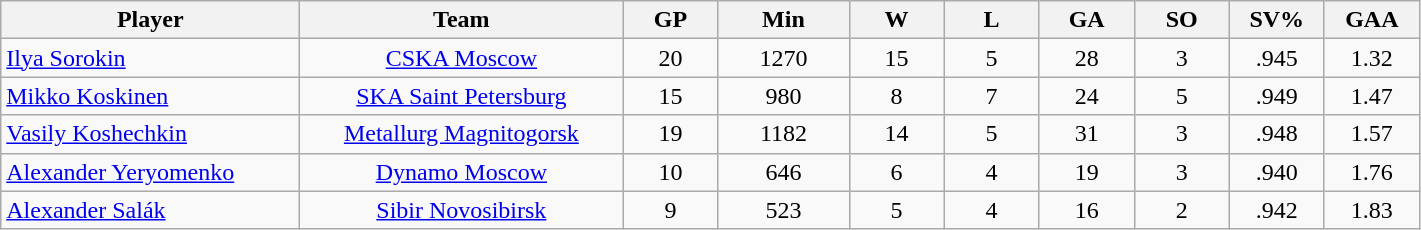<table class="wikitable sortable" style="text-align:center;">
<tr>
<th style="width: 12em;">Player</th>
<th style="width: 13em;">Team</th>
<th style="width: 3.5em;">GP</th>
<th style="width: 5em;">Min</th>
<th style="width: 3.5em;">W</th>
<th style="width: 3.5em;">L</th>
<th style="width: 3.5em;">GA</th>
<th style="width: 3.5em;">SO</th>
<th style="width: 3.5em;">SV%</th>
<th style="width: 3.5em;">GAA</th>
</tr>
<tr>
<td align=left><a href='#'>Ilya Sorokin</a></td>
<td><a href='#'>CSKA Moscow</a></td>
<td>20</td>
<td>1270</td>
<td>15</td>
<td>5</td>
<td>28</td>
<td>3</td>
<td>.945</td>
<td>1.32</td>
</tr>
<tr>
<td align=left><a href='#'>Mikko Koskinen</a></td>
<td><a href='#'>SKA Saint Petersburg</a></td>
<td>15</td>
<td>980</td>
<td>8</td>
<td>7</td>
<td>24</td>
<td>5</td>
<td>.949</td>
<td>1.47</td>
</tr>
<tr>
<td align=left><a href='#'>Vasily Koshechkin</a></td>
<td><a href='#'>Metallurg Magnitogorsk</a></td>
<td>19</td>
<td>1182</td>
<td>14</td>
<td>5</td>
<td>31</td>
<td>3</td>
<td>.948</td>
<td>1.57</td>
</tr>
<tr>
<td align=left><a href='#'>Alexander Yeryomenko</a></td>
<td><a href='#'>Dynamo Moscow</a></td>
<td>10</td>
<td>646</td>
<td>6</td>
<td>4</td>
<td>19</td>
<td>3</td>
<td>.940</td>
<td>1.76</td>
</tr>
<tr>
<td align=left><a href='#'>Alexander Salák</a></td>
<td><a href='#'>Sibir Novosibirsk</a></td>
<td>9</td>
<td>523</td>
<td>5</td>
<td>4</td>
<td>16</td>
<td>2</td>
<td>.942</td>
<td>1.83</td>
</tr>
</table>
